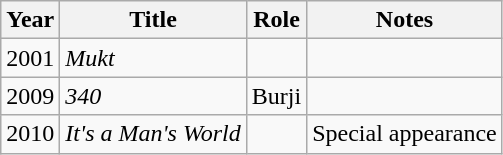<table class="wikitable sortable">
<tr>
<th>Year</th>
<th>Title</th>
<th>Role</th>
<th>Notes</th>
</tr>
<tr>
<td>2001</td>
<td><em>Mukt</em></td>
<td></td>
<td></td>
</tr>
<tr>
<td>2009</td>
<td><em>340</em></td>
<td>Burji</td>
<td></td>
</tr>
<tr>
<td>2010</td>
<td><em>It's a Man's World</em></td>
<td></td>
<td>Special appearance</td>
</tr>
</table>
